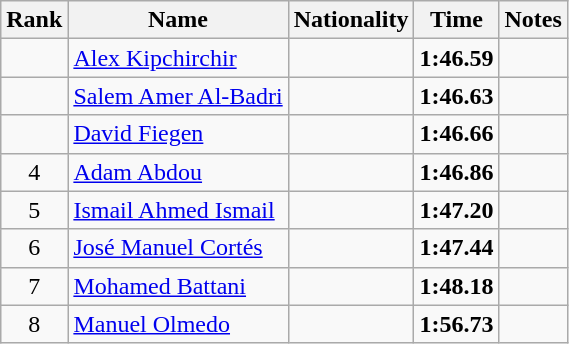<table class="wikitable sortable" style="text-align:center">
<tr>
<th>Rank</th>
<th>Name</th>
<th>Nationality</th>
<th>Time</th>
<th>Notes</th>
</tr>
<tr>
<td></td>
<td align=left><a href='#'>Alex Kipchirchir</a></td>
<td align=left></td>
<td><strong>1:46.59</strong></td>
<td></td>
</tr>
<tr>
<td></td>
<td align=left><a href='#'>Salem Amer Al-Badri</a></td>
<td align=left></td>
<td><strong>1:46.63</strong></td>
<td></td>
</tr>
<tr>
<td></td>
<td align=left><a href='#'>David Fiegen</a></td>
<td align=left></td>
<td><strong>1:46.66</strong></td>
<td></td>
</tr>
<tr>
<td>4</td>
<td align=left><a href='#'>Adam Abdou</a></td>
<td align=left></td>
<td><strong>1:46.86</strong></td>
<td></td>
</tr>
<tr>
<td>5</td>
<td align=left><a href='#'>Ismail Ahmed Ismail</a></td>
<td align=left></td>
<td><strong>1:47.20</strong></td>
<td></td>
</tr>
<tr>
<td>6</td>
<td align=left><a href='#'>José Manuel Cortés</a></td>
<td align=left></td>
<td><strong>1:47.44</strong></td>
<td></td>
</tr>
<tr>
<td>7</td>
<td align=left><a href='#'>Mohamed Battani</a></td>
<td align=left></td>
<td><strong>1:48.18</strong></td>
<td></td>
</tr>
<tr>
<td>8</td>
<td align=left><a href='#'>Manuel Olmedo</a></td>
<td align=left></td>
<td><strong>1:56.73</strong></td>
<td></td>
</tr>
</table>
